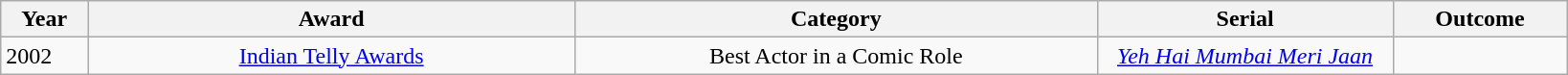<table class="wikitable sortable">
<tr>
<th width=5%>Year</th>
<th style="width:28%;">Award</th>
<th style="width:30%;">Category</th>
<th style="width:17%;">Serial</th>
<th style="width:10%;">Outcome</th>
</tr>
<tr>
<td>2002</td>
<td style="text-align:center;"><a href='#'>Indian Telly Awards</a></td>
<td style="text-align:center;">Best Actor in a Comic Role</td>
<td style="text-align:center;"><em><a href='#'>Yeh Hai Mumbai Meri Jaan</a></em></td>
<td></td>
</tr>
</table>
